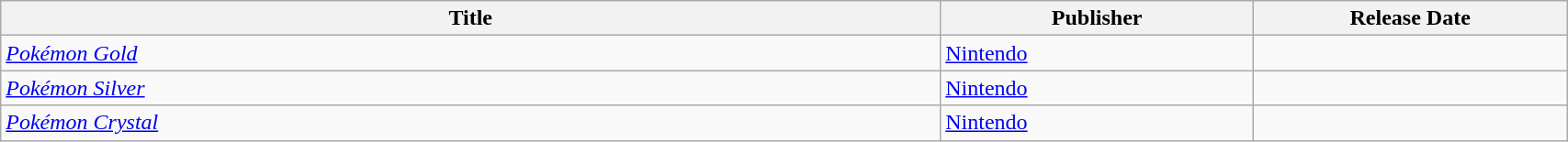<table class="wikitable sortable" style="width:90%">
<tr>
<th width="60%">Title</th>
<th width="20%">Publisher</th>
<th width="20%">Release Date</th>
</tr>
<tr>
<td><em><a href='#'>Pokémon Gold</a></em></td>
<td><a href='#'>Nintendo</a></td>
<td></td>
</tr>
<tr>
<td><em><a href='#'>Pokémon Silver</a></em></td>
<td><a href='#'>Nintendo</a></td>
<td></td>
</tr>
<tr>
<td><em><a href='#'>Pokémon Crystal</a></em></td>
<td><a href='#'>Nintendo</a></td>
<td></td>
</tr>
</table>
